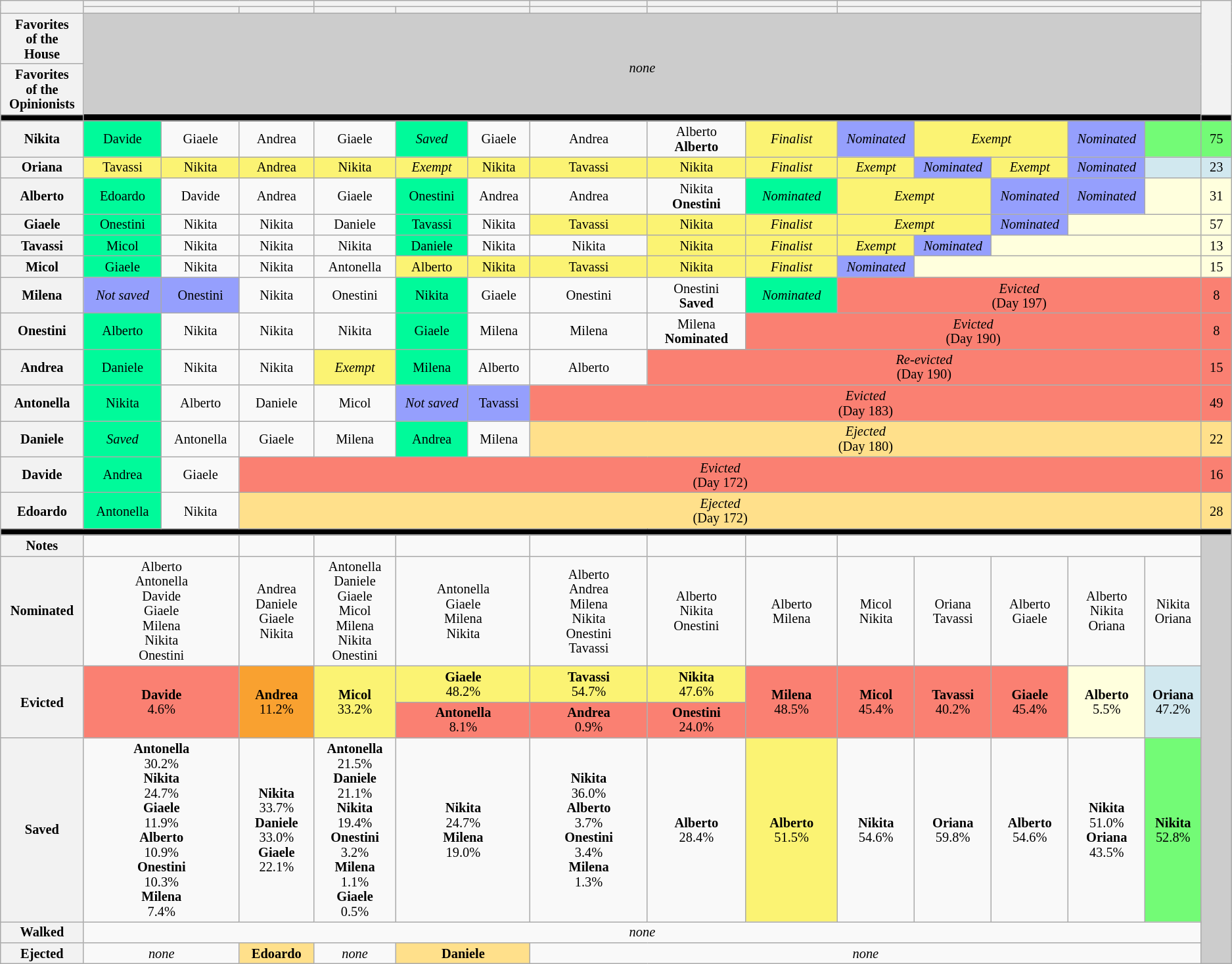<table class="wikitable" style="text-align:center; font-size:85%; line-height:15px;">
<tr>
<th rowspan="2" style="width:1%"></th>
<th colspan="3" style="width:5%"></th>
<th colspan="3" style="width:5%"></th>
<th style="width:5%"></th>
<th colspan="2" ! style="width:5%"></th>
<th colspan="5" style="width:5%"></th>
<th rowspan="4" style="width:1%"></th>
</tr>
<tr>
<th colspan="2"></th>
<th></th>
<th></th>
<th colspan="2"></th>
<th></th>
<th colspan="2"></th>
<th colspan="5"></th>
</tr>
<tr>
<th>Favorites<br>of the<br>House</th>
<td colspan="14" rowspan="3" style="background:#CCC"><em>none</em></td>
</tr>
<tr>
<th>Favorites<br>of the<br>Opinionists</th>
</tr>
<tr>
<th colspan="16" style="background:#000"></th>
</tr>
<tr>
<th>Nikita</th>
<td style="background-color:#00FA9A">Davide<br><small></small></td>
<td>Giaele</td>
<td>Andrea</td>
<td>Giaele</td>
<td style="background-color:#00FA9A"><em>Saved</em></td>
<td>Giaele</td>
<td>Andrea</td>
<td>Alberto<br><strong>Alberto</strong></td>
<td style="background:#FBF373"><em>Finalist</em></td>
<td style="background:#959FFD"><em>Nominated</em></td>
<td colspan="2" style="background:#FBF373"><em>Exempt</em></td>
<td style="background:#959FFD"><em>Nominated</em></td>
<td style="background:#73FB76"></td>
<td style="background:#73FB76">75</td>
</tr>
<tr>
<th>Oriana</th>
<td style="background:#FBF373">Tavassi</td>
<td style="background:#FBF373">Nikita</td>
<td style="background:#FBF373">Andrea</td>
<td style="background:#FBF373">Nikita</td>
<td style="background:#FBF373"><em>Exempt</em></td>
<td style="background:#FBF373">Nikita</td>
<td style="background:#FBF373">Tavassi</td>
<td style="background:#FBF373">Nikita</td>
<td style="background:#FBF373"><em>Finalist</em></td>
<td style="background:#FBF373"><em>Exempt</em></td>
<td style="background:#959FFD"><em>Nominated</em></td>
<td style="background:#FBF373"><em>Exempt</em></td>
<td style="background:#959FFD"><em>Nominated</em></td>
<td style="background:#D1E8EF"></td>
<td style="background:#D1E8EF">23</td>
</tr>
<tr>
<th>Alberto</th>
<td style="background-color:#00FA9A">Edoardo<br><small></small></td>
<td>Davide</td>
<td>Andrea</td>
<td>Giaele</td>
<td style="background-color:#00FA9A">Onestini<br><small></small></td>
<td>Andrea</td>
<td>Andrea</td>
<td>Nikita<br><strong>Onestini</strong></td>
<td style="background-color:#00FA9A;"><em>Nominated</em></td>
<td colspan="2" style="background:#FBF373"><em>Exempt</em></td>
<td style="background:#959FFD"><em>Nominated</em></td>
<td style="background:#959FFD"><em>Nominated</em></td>
<td style="background:#FFFFDD;"></td>
<td style="background:#FFFFDD;">31</td>
</tr>
<tr>
<th>Giaele</th>
<td style="background-color:#00FA9A">Onestini<br><small></small></td>
<td>Nikita</td>
<td>Nikita</td>
<td>Daniele</td>
<td style="background-color:#00FA9A">Tavassi<br><small></small></td>
<td>Nikita</td>
<td style="background:#FBF373">Tavassi</td>
<td style="background:#FBF373">Nikita</td>
<td style="background:#FBF373"><em>Finalist</em></td>
<td colspan="2" style="background:#FBF373"><em>Exempt</em></td>
<td style="background:#959FFD"><em>Nominated</em></td>
<td colspan="2" style="background:#FFFFDD;"></td>
<td style="background:#FFFFDD;">57</td>
</tr>
<tr>
<th>Tavassi</th>
<td style="background-color:#00FA9A">Micol<br><small></small></td>
<td>Nikita</td>
<td>Nikita</td>
<td>Nikita</td>
<td style="background-color:#00FA9A">Daniele<br><small></small></td>
<td>Nikita</td>
<td>Nikita</td>
<td style="background:#FBF373">Nikita</td>
<td style="background:#FBF373"><em>Finalist</em></td>
<td style="background:#FBF373"><em>Exempt</em></td>
<td style="background:#959FFD"><em>Nominated</em></td>
<td colspan="3" style="background:#FFFFDD;"></td>
<td style="background:#FFFFDD;">13</td>
</tr>
<tr>
<th>Micol</th>
<td style="background-color:#00FA9A">Giaele<br><small></small></td>
<td>Nikita</td>
<td>Nikita</td>
<td>Antonella</td>
<td style="background:#FBF373">Alberto</td>
<td style="background:#FBF373">Nikita</td>
<td style="background:#FBF373">Tavassi</td>
<td style="background:#FBF373">Nikita</td>
<td style="background:#FBF373"><em>Finalist</em></td>
<td style="background:#959FFD"><em>Nominated</em></td>
<td colspan="4" style="background:#FFFFDD;"></td>
<td style="background:#FFFFDD;">15</td>
</tr>
<tr>
<th>Milena</th>
<td style="background:#959FFD"><em>Not saved</em></td>
<td style="background:#959FFD">Onestini</td>
<td>Nikita</td>
<td>Onestini</td>
<td style="background-color:#00FA9A">Nikita<br><small></small></td>
<td>Giaele</td>
<td>Onestini</td>
<td>Onestini<br><strong>Saved</strong></td>
<td style="background-color:#00FA9A;"><em>Nominated</em></td>
<td colspan="5" style="background:#FA8072"><em>Evicted</em><br>(Day 197)</td>
<td style="background:#FA8072">8</td>
</tr>
<tr>
<th>Onestini</th>
<td style="background-color:#00FA9A">Alberto<br><small></small></td>
<td>Nikita</td>
<td>Nikita</td>
<td>Nikita</td>
<td style="background-color:#00FA9A">Giaele<br><small></small></td>
<td>Milena</td>
<td>Milena</td>
<td>Milena<br><strong>Nominated</strong></td>
<td colspan="6" style="background:#FA8072"><em>Evicted</em><br>(Day 190)</td>
<td style="background:#FA8072">8</td>
</tr>
<tr>
<th>Andrea</th>
<td style="background-color:#00FA9A">Daniele<br><small></small></td>
<td>Nikita</td>
<td>Nikita</td>
<td style="background:#FBF373;"><em>Exempt</em></td>
<td style="background-color:#00FA9A">Milena<br><small></small></td>
<td>Alberto</td>
<td>Alberto</td>
<td colspan="7" style="background:#FA8072"><em>Re-evicted</em><br>(Day 190)</td>
<td style="background:#FA8072">15</td>
</tr>
<tr>
<th>Antonella</th>
<td style="background-color:#00FA9A">Nikita<br><small></small></td>
<td>Alberto</td>
<td>Daniele</td>
<td>Micol</td>
<td style="background:#959FFD"><em>Not saved</em></td>
<td style="background:#959FFD">Tavassi</td>
<td colspan="8" style="background:#FA8072"><em>Evicted</em><br>(Day 183)</td>
<td style="background:#FA8072">49</td>
</tr>
<tr>
<th>Daniele</th>
<td style="background-color:#00FA9A"><em>Saved</em></td>
<td>Antonella</td>
<td>Giaele</td>
<td>Milena</td>
<td style="background-color:#00FA9A">Andrea<br><small></small></td>
<td>Milena</td>
<td colspan="8" style="background:#FFE08B"><em>Ejected</em><br>(Day 180)</td>
<td style="background:#FFE08B">22</td>
</tr>
<tr>
<th>Davide</th>
<td style="background-color:#00FA9A">Andrea<br><small></small></td>
<td>Giaele</td>
<td colspan="12" style="background:#FA8072"><em>Evicted</em><br>(Day 172)</td>
<td style="background:#FA8072">16</td>
</tr>
<tr>
<th>Edoardo</th>
<td style="background-color:#00FA9A">Antonella<br><small></small></td>
<td>Nikita</td>
<td colspan="12" style="background:#FFE08B"><em>Ejected</em><br>(Day 172)</td>
<td style="background:#FFE08B">28</td>
</tr>
<tr>
<th colspan="16" style="background:#000"></th>
</tr>
<tr>
<th>Notes</th>
<td colspan="2"></td>
<td></td>
<td></td>
<td colspan="2"></td>
<td></td>
<td></td>
<td></td>
<td colspan="5"></td>
<td rowspan="7" style="background:#ccc"></td>
</tr>
<tr>
<th>Nominated</th>
<td colspan="2">Alberto<br>Antonella<br>Davide<br>Giaele<br>Milena<br>Nikita<br>Onestini<br></td>
<td>Andrea<br>Daniele<br>Giaele<br>Nikita</td>
<td>Antonella<br>Daniele<br>Giaele<br>Micol<br>Milena<br>Nikita<br>Onestini</td>
<td colspan="2">Antonella<br>Giaele<br>Milena<br>Nikita</td>
<td>Alberto<br>Andrea<br>Milena<br>Nikita<br>Onestini<br>Tavassi<br></td>
<td>Alberto<br>Nikita<br>Onestini</td>
<td>Alberto<br>Milena</td>
<td>Micol<br>Nikita</td>
<td>Oriana<br>Tavassi</td>
<td>Alberto<br>Giaele</td>
<td>Alberto<br>Nikita<br>Oriana</td>
<td>Nikita<br>Oriana</td>
</tr>
<tr>
<th rowspan="2">Evicted</th>
<td rowspan="2" colspan="2" style="background:#FA8072"><strong>Davide</strong><br>4.6%<br><small></small></td>
<td rowspan="2" style="background:#F9A130"><strong>Andrea</strong><br>11.2%<br><small></small></td>
<td rowspan="2" style="background:#FBF373"><strong>Micol</strong><br>33.2%<br><small></small></td>
<td colspan="2" style="background:#FBF373"><strong>Giaele</strong><br>48.2%<br><small></small></td>
<td style="background:#FBF373"><strong>Tavassi</strong><br>54.7%<br><small></small></td>
<td style="background:#FBF373"><strong>Nikita</strong><br>47.6%<br><small></small></td>
<td rowspan="2" style="background:#FA8072"><strong>Milena</strong><br>48.5%<br><small></small></td>
<td rowspan="2" style="background:#FA8072"><strong>Micol</strong><br>45.4%<br><small></small></td>
<td rowspan="2" style="background:#FA8072"><strong>Tavassi</strong><br>40.2%<br><small></small></td>
<td rowspan="2" style="background:#FA8072"><strong>Giaele</strong><br>45.4%<br><small></small></td>
<td rowspan="2" style="background:#FFFFDD"><strong>Alberto</strong><br>5.5%<br><small></small></td>
<td rowspan="2" style="background:#D1E8EF"><strong>Oriana</strong><br>47.2%<br><small></small></td>
</tr>
<tr>
<td colspan="2" style="background:#FA8072"><strong>Antonella</strong><br>8.1%<br><small></small></td>
<td style="background:#FA8072"><strong>Andrea</strong><br>0.9%<br><small></small></td>
<td style="background:#FA8072"><strong>Onestini</strong><br>24.0%<br><small></small></td>
</tr>
<tr>
<th>Saved</th>
<td colspan="2"><strong>Antonella</strong><br>30.2%<br><strong>Nikita</strong><br>24.7%<br><strong>Giaele</strong><br>11.9%<br><strong>Alberto</strong><br>10.9%<br><strong>Onestini</strong><br>10.3%<br><strong>Milena</strong><br>7.4%</td>
<td><strong>Nikita</strong><br>33.7%<br><strong>Daniele</strong><br>33.0%<br><strong>Giaele</strong><br>22.1%</td>
<td><strong>Antonella</strong><br>21.5%<br><strong>Daniele</strong><br>21.1%<br><strong>Nikita</strong><br>19.4%<br><strong>Onestini</strong><br>3.2%<br><strong>Milena</strong><br>1.1%<br><strong>Giaele</strong><br>0.5%</td>
<td colspan="2"><strong>Nikita</strong><br>24.7%<br><strong>Milena</strong><br>19.0%</td>
<td><strong>Nikita</strong><br>36.0%<br><strong>Alberto</strong><br>3.7%<br><strong>Onestini</strong><br>3.4%<br><strong>Milena</strong><br>1.3%</td>
<td><strong>Alberto</strong><br>28.4%</td>
<td style="background:#FBF373"><strong>Alberto</strong><br>51.5%<br><small></small></td>
<td><strong>Nikita</strong><br>54.6%</td>
<td><strong>Oriana</strong><br>59.8%</td>
<td><strong>Alberto</strong><br>54.6%</td>
<td><strong>Nikita</strong><br>51.0%<br><strong>Oriana</strong><br>43.5%</td>
<td style="background:#73FB76"><strong>Nikita</strong><br>52.8%<br><small></small></td>
</tr>
<tr>
<th>Walked</th>
<td colspan="14"><em>none</em></td>
</tr>
<tr>
<th>Ejected</th>
<td colspan="2"><em>none</em></td>
<td style="background:#FFE08B"><strong>Edoardo</strong></td>
<td colspan="1"><em>none</em></td>
<td colspan="2" style="background:#FFE08B"><strong>Daniele</strong></td>
<td colspan="8"><em>none</em></td>
</tr>
</table>
